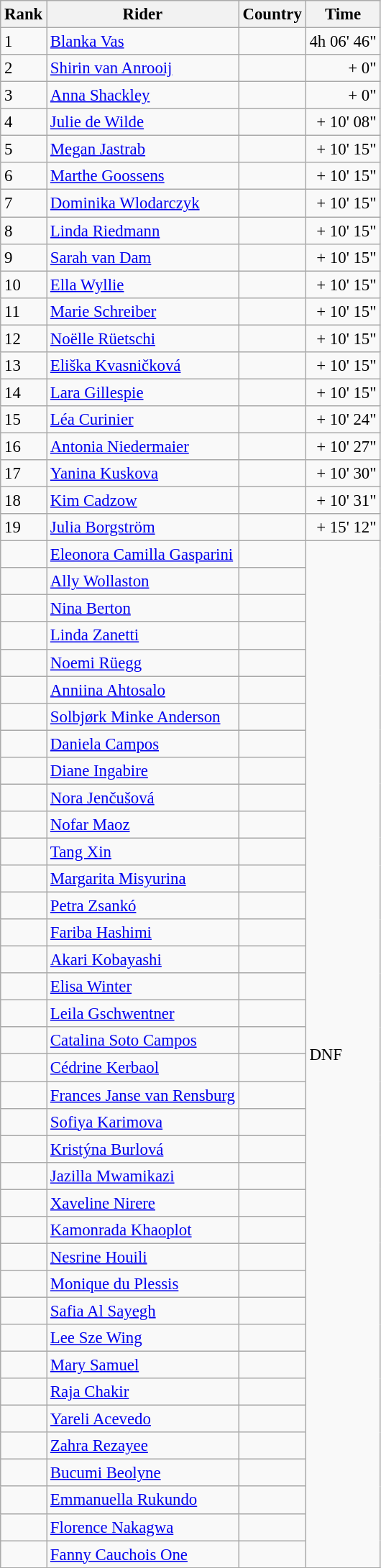<table class="wikitable sortable" style="font-size:95%; text-align:left;">
<tr>
<th>Rank</th>
<th>Rider</th>
<th>Country</th>
<th>Time</th>
</tr>
<tr>
<td>1</td>
<td><a href='#'>Blanka Vas</a></td>
<td></td>
<td align=right>4h 06' 46"</td>
</tr>
<tr>
<td>2</td>
<td><a href='#'>Shirin van Anrooij</a></td>
<td></td>
<td align=right>+ 0"</td>
</tr>
<tr>
<td>3</td>
<td><a href='#'>Anna Shackley</a></td>
<td></td>
<td align=right>+ 0"</td>
</tr>
<tr>
<td>4</td>
<td><a href='#'>Julie de Wilde</a></td>
<td></td>
<td align=right>+ 10' 08"</td>
</tr>
<tr>
<td>5</td>
<td><a href='#'>Megan Jastrab</a></td>
<td></td>
<td align=right>+ 10' 15"</td>
</tr>
<tr>
<td>6</td>
<td><a href='#'>Marthe Goossens</a></td>
<td></td>
<td align=right>+ 10' 15"</td>
</tr>
<tr>
<td>7</td>
<td><a href='#'>Dominika Wlodarczyk</a></td>
<td></td>
<td align=right>+ 10' 15"</td>
</tr>
<tr>
<td>8</td>
<td><a href='#'>Linda Riedmann</a></td>
<td></td>
<td align=right>+ 10' 15"</td>
</tr>
<tr>
<td>9</td>
<td><a href='#'>Sarah van Dam</a></td>
<td></td>
<td align=right>+ 10' 15"</td>
</tr>
<tr>
<td>10</td>
<td><a href='#'>Ella Wyllie</a></td>
<td></td>
<td align=right>+ 10' 15"</td>
</tr>
<tr>
<td>11</td>
<td><a href='#'>Marie Schreiber</a></td>
<td></td>
<td align=right>+ 10' 15"</td>
</tr>
<tr>
<td>12</td>
<td><a href='#'>Noëlle Rüetschi</a></td>
<td></td>
<td align=right>+ 10' 15"</td>
</tr>
<tr>
<td>13</td>
<td><a href='#'>Eliška Kvasničková</a></td>
<td></td>
<td align=right>+ 10' 15"</td>
</tr>
<tr>
<td>14</td>
<td><a href='#'>Lara Gillespie</a></td>
<td></td>
<td align=right>+ 10' 15"</td>
</tr>
<tr>
<td>15</td>
<td><a href='#'>Léa Curinier</a></td>
<td></td>
<td align=right>+ 10' 24"</td>
</tr>
<tr>
<td>16</td>
<td><a href='#'>Antonia Niedermaier</a></td>
<td></td>
<td align=right>+ 10' 27"</td>
</tr>
<tr>
<td>17</td>
<td><a href='#'>Yanina Kuskova</a></td>
<td></td>
<td align=right>+ 10' 30"</td>
</tr>
<tr>
<td>18</td>
<td><a href='#'>Kim Cadzow</a></td>
<td></td>
<td align=right>+ 10' 31"</td>
</tr>
<tr>
<td>19</td>
<td><a href='#'>Julia Borgström</a></td>
<td></td>
<td align=right>+ 15' 12"</td>
</tr>
<tr>
<td></td>
<td><a href='#'>Eleonora Camilla Gasparini</a></td>
<td></td>
<td rowspan=40 colspan=2>DNF</td>
</tr>
<tr>
<td></td>
<td><a href='#'>Ally Wollaston</a></td>
<td></td>
</tr>
<tr>
<td></td>
<td><a href='#'>Nina Berton</a></td>
<td></td>
</tr>
<tr>
<td></td>
<td><a href='#'>Linda Zanetti</a></td>
<td></td>
</tr>
<tr>
<td></td>
<td><a href='#'>Noemi Rüegg</a></td>
<td></td>
</tr>
<tr>
<td></td>
<td><a href='#'>Anniina Ahtosalo</a></td>
<td></td>
</tr>
<tr>
<td></td>
<td><a href='#'>Solbjørk Minke Anderson</a></td>
<td></td>
</tr>
<tr>
<td></td>
<td><a href='#'>Daniela Campos</a></td>
<td></td>
</tr>
<tr>
<td></td>
<td><a href='#'>Diane Ingabire</a></td>
<td></td>
</tr>
<tr>
<td></td>
<td><a href='#'>Nora Jenčušová</a></td>
<td></td>
</tr>
<tr>
<td></td>
<td><a href='#'>Nofar Maoz</a></td>
<td></td>
</tr>
<tr>
<td></td>
<td><a href='#'>Tang Xin</a></td>
<td></td>
</tr>
<tr>
<td></td>
<td><a href='#'>Margarita Misyurina</a></td>
<td></td>
</tr>
<tr>
<td></td>
<td><a href='#'>Petra Zsankó</a></td>
<td></td>
</tr>
<tr>
<td></td>
<td><a href='#'>Fariba Hashimi</a></td>
<td></td>
</tr>
<tr>
<td></td>
<td><a href='#'>Akari Kobayashi</a></td>
<td></td>
</tr>
<tr>
<td></td>
<td><a href='#'>Elisa Winter</a></td>
<td></td>
</tr>
<tr>
<td></td>
<td><a href='#'>Leila Gschwentner</a></td>
<td></td>
</tr>
<tr>
<td></td>
<td><a href='#'>Catalina Soto Campos</a></td>
<td></td>
</tr>
<tr>
<td></td>
<td><a href='#'>Cédrine Kerbaol</a></td>
<td></td>
</tr>
<tr>
<td></td>
<td><a href='#'>Frances Janse van Rensburg</a></td>
<td></td>
</tr>
<tr>
<td></td>
<td><a href='#'>Sofiya Karimova</a></td>
<td></td>
</tr>
<tr>
<td></td>
<td><a href='#'>Kristýna Burlová</a></td>
<td></td>
</tr>
<tr>
<td></td>
<td><a href='#'>Jazilla Mwamikazi</a></td>
<td></td>
</tr>
<tr>
<td></td>
<td><a href='#'>Xaveline Nirere</a></td>
<td></td>
</tr>
<tr>
<td></td>
<td><a href='#'>Kamonrada Khaoplot</a></td>
<td></td>
</tr>
<tr>
<td></td>
<td><a href='#'>Nesrine Houili</a></td>
<td></td>
</tr>
<tr>
<td></td>
<td><a href='#'>Monique du Plessis</a></td>
<td></td>
</tr>
<tr>
<td></td>
<td><a href='#'>Safia Al Sayegh</a></td>
<td></td>
</tr>
<tr>
<td></td>
<td><a href='#'>Lee Sze Wing</a></td>
<td></td>
</tr>
<tr>
<td></td>
<td><a href='#'>Mary Samuel</a></td>
<td></td>
</tr>
<tr>
<td></td>
<td><a href='#'>Raja Chakir</a></td>
<td></td>
</tr>
<tr>
<td></td>
<td><a href='#'>Yareli Acevedo</a></td>
<td></td>
</tr>
<tr>
<td></td>
<td><a href='#'>Zahra Rezayee</a></td>
<td></td>
</tr>
<tr>
<td></td>
<td><a href='#'>Bucumi Beolyne</a></td>
<td></td>
</tr>
<tr>
<td></td>
<td><a href='#'>Emmanuella Rukundo</a></td>
<td></td>
</tr>
<tr>
<td></td>
<td><a href='#'>Florence Nakagwa</a></td>
<td></td>
</tr>
<tr>
<td></td>
<td><a href='#'>Fanny Cauchois One</a></td>
<td></td>
</tr>
</table>
